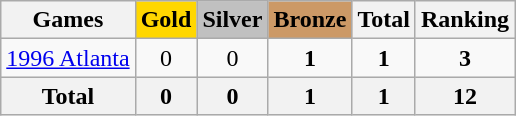<table class="wikitable sortable" style="text-align:center">
<tr>
<th>Games</th>
<th style="background-color:gold;">Gold</th>
<th style="background-color:silver;">Silver</th>
<th style="background-color:#c96;">Bronze</th>
<th>Total</th>
<th>Ranking</th>
</tr>
<tr>
<td align="left"> <a href='#'>1996 Atlanta</a></td>
<td>0</td>
<td>0</td>
<td><strong>1</strong></td>
<td><strong>1</strong></td>
<td><strong>3</strong></td>
</tr>
<tr>
<th>Total</th>
<th>0</th>
<th>0</th>
<th>1</th>
<th>1</th>
<th>12</th>
</tr>
</table>
